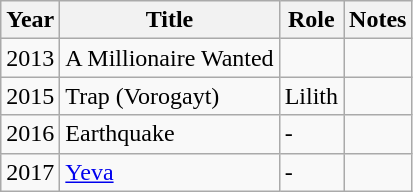<table class="wikitable sortable plainrowheaders">
<tr>
<th>Year</th>
<th>Title</th>
<th>Role</th>
<th class="unsortable">Notes</th>
</tr>
<tr>
<td>2013</td>
<td>A Millionaire Wanted</td>
<td></td>
<td></td>
</tr>
<tr>
<td>2015</td>
<td>Trap (Vorogayt)</td>
<td>Lilith</td>
<td></td>
</tr>
<tr>
<td>2016</td>
<td>Earthquake</td>
<td>-</td>
<td></td>
</tr>
<tr>
<td>2017</td>
<td><a href='#'>Yeva</a></td>
<td>-</td>
<td></td>
</tr>
</table>
